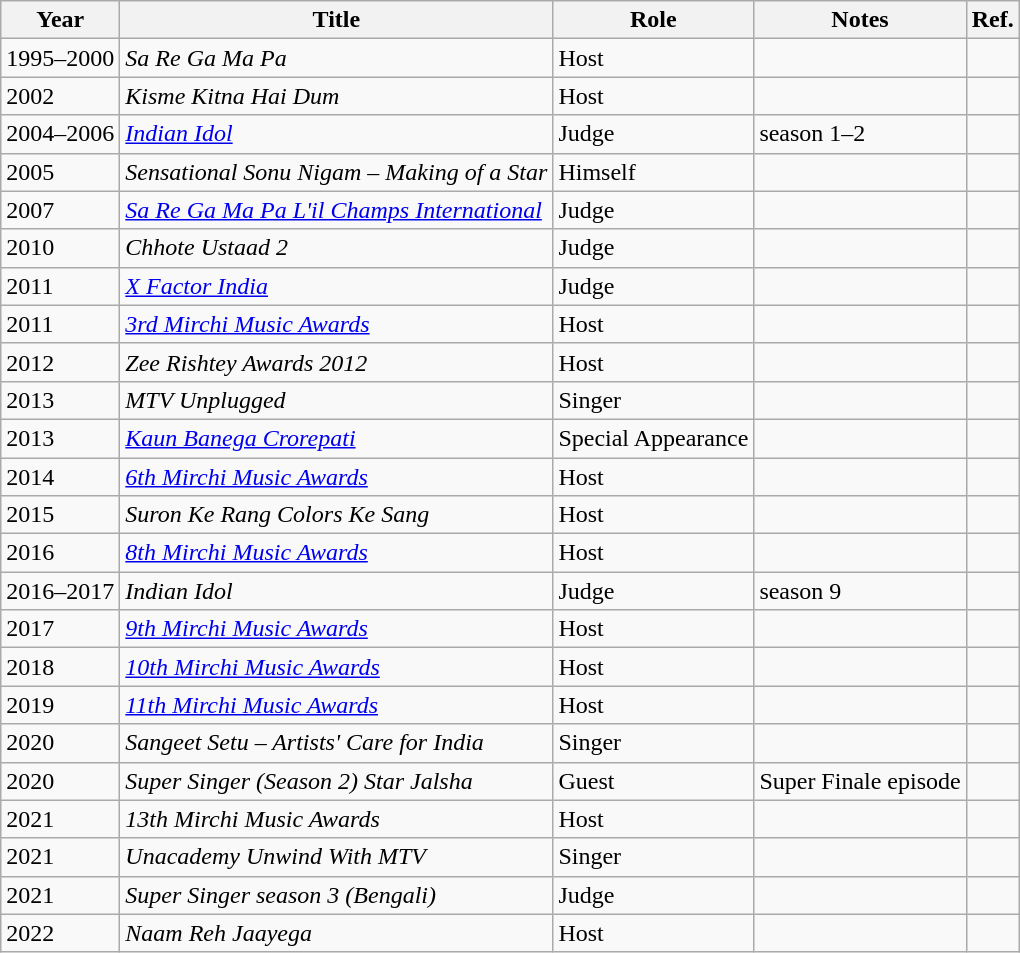<table class="wikitable sortable">
<tr>
<th>Year</th>
<th>Title</th>
<th>Role</th>
<th>Notes</th>
<th>Ref.</th>
</tr>
<tr>
<td>1995–2000</td>
<td><em>Sa Re Ga Ma Pa</em></td>
<td>Host</td>
<td></td>
<td></td>
</tr>
<tr>
<td>2002</td>
<td><em>Kisme Kitna Hai Dum</em></td>
<td>Host</td>
<td></td>
<td></td>
</tr>
<tr>
<td>2004–2006</td>
<td><em><a href='#'>Indian Idol</a></em></td>
<td>Judge</td>
<td>season 1–2</td>
</tr>
<tr>
<td>2005</td>
<td><em>Sensational Sonu Nigam – Making of a Star</em></td>
<td>Himself</td>
<td></td>
<td></td>
</tr>
<tr>
<td>2007</td>
<td><em><a href='#'>Sa Re Ga Ma Pa L'il Champs International</a></em></td>
<td>Judge</td>
<td></td>
<td></td>
</tr>
<tr>
<td>2010</td>
<td><em>Chhote Ustaad 2</em></td>
<td>Judge</td>
<td></td>
<td></td>
</tr>
<tr>
<td>2011</td>
<td><em><a href='#'>X Factor India</a></em></td>
<td>Judge</td>
<td></td>
<td></td>
</tr>
<tr>
<td>2011</td>
<td><em><a href='#'>3rd Mirchi Music Awards</a></em></td>
<td>Host</td>
<td></td>
<td></td>
</tr>
<tr>
<td>2012</td>
<td><em>Zee Rishtey Awards 2012</em></td>
<td>Host</td>
<td></td>
<td></td>
</tr>
<tr>
<td>2013</td>
<td><em>MTV Unplugged</em></td>
<td>Singer</td>
<td></td>
<td></td>
</tr>
<tr>
<td>2013</td>
<td><em><a href='#'>Kaun Banega Crorepati</a></em></td>
<td>Special Appearance</td>
<td></td>
<td></td>
</tr>
<tr>
<td>2014</td>
<td><em><a href='#'>6th Mirchi Music Awards</a></em></td>
<td>Host</td>
<td></td>
<td></td>
</tr>
<tr>
<td>2015</td>
<td><em>Suron Ke Rang Colors Ke Sang</em></td>
<td>Host</td>
<td></td>
<td></td>
</tr>
<tr>
<td>2016</td>
<td><em><a href='#'>8th Mirchi Music Awards</a></em></td>
<td>Host</td>
<td></td>
<td></td>
</tr>
<tr>
<td>2016–2017</td>
<td><em>Indian Idol</em></td>
<td>Judge</td>
<td>season 9</td>
<td></td>
</tr>
<tr>
<td>2017</td>
<td><em><a href='#'>9th Mirchi Music Awards</a></em></td>
<td>Host</td>
<td></td>
<td></td>
</tr>
<tr>
<td>2018</td>
<td><em><a href='#'>10th Mirchi Music Awards</a></em></td>
<td>Host</td>
<td></td>
<td></td>
</tr>
<tr>
<td>2019</td>
<td><em><a href='#'>11th Mirchi Music Awards</a></em></td>
<td>Host</td>
<td></td>
<td></td>
</tr>
<tr>
<td>2020</td>
<td><em>Sangeet Setu – Artists' Care for India</em></td>
<td>Singer</td>
<td></td>
<td></td>
</tr>
<tr>
<td>2020</td>
<td><em>Super Singer (Season 2) Star Jalsha</em></td>
<td>Guest</td>
<td>Super Finale episode</td>
<td></td>
</tr>
<tr>
<td>2021</td>
<td><em>13th Mirchi Music Awards</em></td>
<td>Host</td>
<td></td>
<td></td>
</tr>
<tr>
<td>2021</td>
<td><em>Unacademy Unwind With MTV</em></td>
<td>Singer</td>
<td></td>
<td></td>
</tr>
<tr>
<td>2021</td>
<td><em>Super Singer season 3 (Bengali)</em></td>
<td>Judge</td>
<td></td>
<td></td>
</tr>
<tr>
<td>2022</td>
<td><em>Naam Reh Jaayega</em></td>
<td>Host</td>
<td></td>
<td></td>
</tr>
</table>
